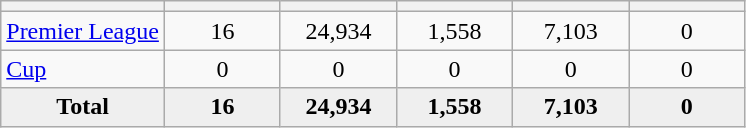<table class="wikitable" style="text-align: center;">
<tr>
<th></th>
<th style="width:70px;"></th>
<th style="width:70px;"></th>
<th style="width:70px;"></th>
<th style="width:70px;"></th>
<th style="width:70px;"></th>
</tr>
<tr>
<td align=left><a href='#'>Premier League</a></td>
<td>16</td>
<td>24,934</td>
<td>1,558</td>
<td>7,103</td>
<td>0</td>
</tr>
<tr>
<td align=left><a href='#'>Cup</a></td>
<td>0</td>
<td>0</td>
<td>0</td>
<td>0</td>
<td>0</td>
</tr>
<tr bgcolor="#EFEFEF">
<td><strong>Total</strong></td>
<td><strong>16</strong></td>
<td><strong>24,934</strong></td>
<td><strong>1,558</strong></td>
<td><strong>7,103</strong></td>
<td><strong>0</strong></td>
</tr>
</table>
